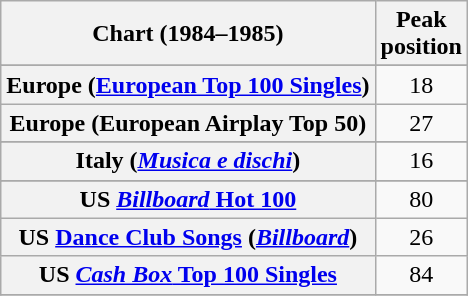<table class="wikitable sortable plainrowheaders" style="text-align:center">
<tr>
<th scope="col">Chart (1984–1985)</th>
<th scope="col">Peak<br>position</th>
</tr>
<tr>
</tr>
<tr>
</tr>
<tr>
<th scope="row">Europe (<a href='#'>European Top 100 Singles</a>)</th>
<td>18</td>
</tr>
<tr>
<th scope="row">Europe (European Airplay Top 50)</th>
<td>27</td>
</tr>
<tr>
</tr>
<tr>
<th scope="row">Italy (<em><a href='#'>Musica e dischi</a></em>)</th>
<td>16</td>
</tr>
<tr>
</tr>
<tr>
<th scope="row">US <a href='#'><em>Billboard</em> Hot 100</a></th>
<td>80</td>
</tr>
<tr>
<th scope="row">US <a href='#'>Dance Club Songs</a> (<em><a href='#'>Billboard</a></em>)</th>
<td>26</td>
</tr>
<tr>
<th scope="row">US <a href='#'><em>Cash Box</em> Top 100 Singles</a></th>
<td>84</td>
</tr>
<tr>
</tr>
</table>
